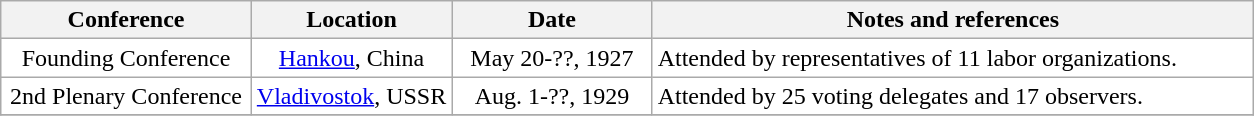<table class="wikitable" border="1" style="Background:#ffffff">
<tr>
<th width=20%>Conference</th>
<th width=16%>Location</th>
<th width=16%>Date</th>
<th>Notes and references</th>
</tr>
<tr>
<td align="center">Founding Conference</td>
<td align="center"><a href='#'>Hankou</a>, China</td>
<td align="center">May 20-??, 1927</td>
<td>Attended by representatives of 11 labor organizations.</td>
</tr>
<tr>
<td align="center">2nd Plenary Conference</td>
<td align="center"><a href='#'>Vladivostok</a>, USSR</td>
<td align="center">Aug. 1-??, 1929</td>
<td>Attended by 25 voting delegates and 17 observers.</td>
</tr>
<tr>
</tr>
</table>
